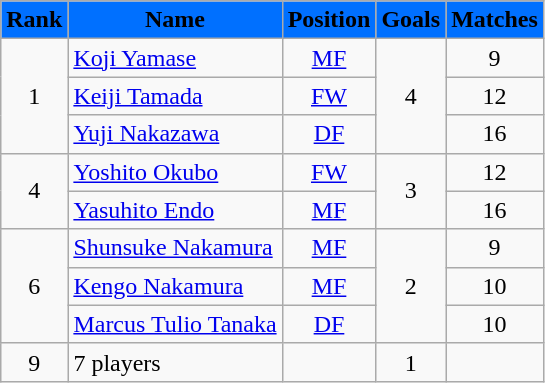<table class="wikitable" style="text-align: center;">
<tr>
<th style="background:#0070FF;"><span>Rank</span></th>
<th style="background:#0070FF;"><span>Name</span></th>
<th style="background:#0070FF;"><span>Position</span></th>
<th style="background:#0070FF;"><span>Goals</span></th>
<th style="background:#0070FF;"><span>Matches</span></th>
</tr>
<tr>
<td rowspan="3">1</td>
<td align="left"><a href='#'>Koji Yamase</a></td>
<td><a href='#'>MF</a></td>
<td rowspan="3">4</td>
<td>9</td>
</tr>
<tr>
<td align="left"><a href='#'>Keiji Tamada</a></td>
<td><a href='#'>FW</a></td>
<td>12</td>
</tr>
<tr>
<td align="left"><a href='#'>Yuji Nakazawa</a></td>
<td><a href='#'>DF</a></td>
<td>16</td>
</tr>
<tr>
<td rowspan="2">4</td>
<td align="left"><a href='#'>Yoshito Okubo</a></td>
<td><a href='#'>FW</a></td>
<td rowspan="2">3</td>
<td>12</td>
</tr>
<tr>
<td align="left"><a href='#'>Yasuhito Endo</a></td>
<td><a href='#'>MF</a></td>
<td>16</td>
</tr>
<tr>
<td rowspan="3">6</td>
<td align="left"><a href='#'>Shunsuke Nakamura</a></td>
<td><a href='#'>MF</a></td>
<td rowspan="3">2</td>
<td>9</td>
</tr>
<tr>
<td align="left"><a href='#'>Kengo Nakamura</a></td>
<td><a href='#'>MF</a></td>
<td>10</td>
</tr>
<tr>
<td align="left"><a href='#'>Marcus Tulio Tanaka</a></td>
<td><a href='#'>DF</a></td>
<td>10</td>
</tr>
<tr>
<td rowspan="1">9</td>
<td align="left">7 players</td>
<td></td>
<td rowspan="1">1</td>
<td></td>
</tr>
</table>
